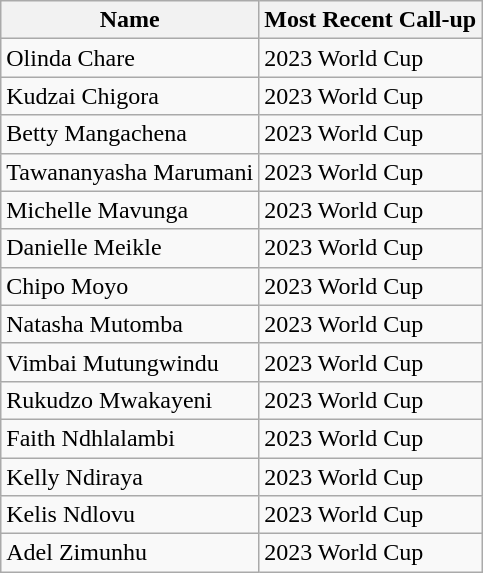<table class="wikitable sortable">
<tr>
<th>Name</th>
<th>Most Recent Call-up</th>
</tr>
<tr>
<td>Olinda Chare</td>
<td>2023 World Cup</td>
</tr>
<tr>
<td>Kudzai Chigora</td>
<td>2023 World Cup</td>
</tr>
<tr>
<td>Betty Mangachena</td>
<td>2023 World Cup</td>
</tr>
<tr>
<td>Tawananyasha Marumani</td>
<td>2023 World Cup</td>
</tr>
<tr>
<td>Michelle Mavunga</td>
<td>2023 World Cup</td>
</tr>
<tr>
<td>Danielle Meikle</td>
<td>2023 World Cup</td>
</tr>
<tr>
<td>Chipo Moyo</td>
<td>2023 World Cup</td>
</tr>
<tr>
<td>Natasha Mutomba</td>
<td>2023 World Cup</td>
</tr>
<tr>
<td>Vimbai Mutungwindu</td>
<td>2023 World Cup</td>
</tr>
<tr>
<td>Rukudzo Mwakayeni</td>
<td>2023 World Cup</td>
</tr>
<tr>
<td>Faith Ndhlalambi</td>
<td>2023 World Cup</td>
</tr>
<tr>
<td>Kelly Ndiraya</td>
<td>2023 World Cup</td>
</tr>
<tr>
<td>Kelis Ndlovu</td>
<td>2023 World Cup</td>
</tr>
<tr>
<td>Adel Zimunhu</td>
<td>2023 World Cup</td>
</tr>
</table>
